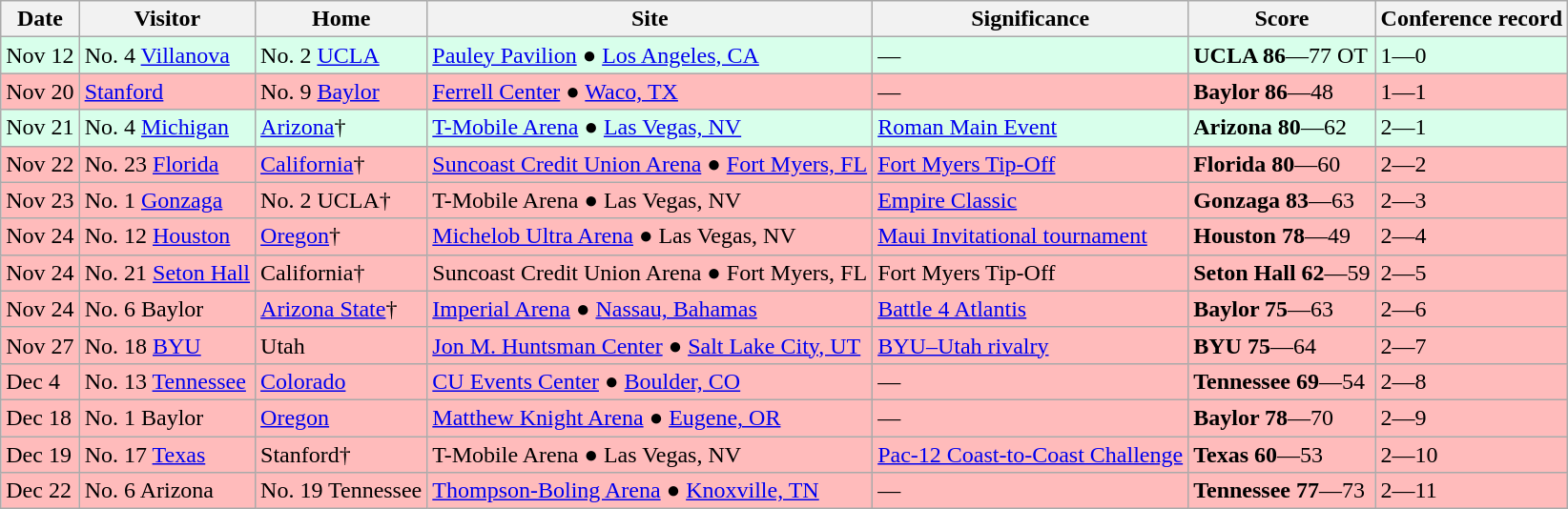<table class="wikitable">
<tr>
<th>Date</th>
<th>Visitor</th>
<th>Home</th>
<th>Site</th>
<th>Significance</th>
<th>Score</th>
<th>Conference record</th>
</tr>
<tr style="background:#d8ffeb;">
<td>Nov 12</td>
<td>No. 4 <a href='#'>Villanova</a></td>
<td>No. 2 <a href='#'>UCLA</a></td>
<td><a href='#'>Pauley Pavilion</a> ● <a href='#'>Los Angeles, CA</a></td>
<td>―</td>
<td><strong>UCLA 86</strong>―77 OT</td>
<td>1―0</td>
</tr>
<tr style="background: #fbb;">
<td>Nov 20</td>
<td><a href='#'>Stanford</a></td>
<td>No. 9 <a href='#'>Baylor</a></td>
<td><a href='#'>Ferrell Center</a> ● <a href='#'>Waco, TX</a></td>
<td>―</td>
<td><strong>Baylor 86</strong>―48</td>
<td>1―1</td>
</tr>
<tr style="background: #d8ffeb;">
<td>Nov 21</td>
<td>No. 4 <a href='#'>Michigan</a></td>
<td><a href='#'>Arizona</a>†</td>
<td><a href='#'>T-Mobile Arena</a> ● <a href='#'>Las Vegas, NV</a></td>
<td><a href='#'>Roman Main Event</a></td>
<td><strong>Arizona 80</strong>―62</td>
<td>2―1</td>
</tr>
<tr style="background: #fbb;">
<td>Nov 22</td>
<td>No. 23 <a href='#'>Florida</a></td>
<td><a href='#'>California</a>†</td>
<td><a href='#'>Suncoast Credit Union Arena</a> ● <a href='#'>Fort Myers, FL</a></td>
<td><a href='#'>Fort Myers Tip-Off</a></td>
<td><strong>Florida 80</strong>―60</td>
<td>2―2</td>
</tr>
<tr style="background: #fbb;">
<td>Nov 23</td>
<td>No. 1 <a href='#'>Gonzaga</a></td>
<td>No. 2 UCLA†</td>
<td>T-Mobile Arena ● Las Vegas, NV</td>
<td><a href='#'>Empire Classic</a></td>
<td><strong>Gonzaga 83</strong>―63</td>
<td>2―3</td>
</tr>
<tr style="background: #fbb;">
<td>Nov 24</td>
<td>No. 12 <a href='#'>Houston</a></td>
<td><a href='#'>Oregon</a>†</td>
<td><a href='#'>Michelob Ultra Arena</a> ● Las Vegas, NV</td>
<td><a href='#'>Maui Invitational tournament</a></td>
<td><strong>Houston 78</strong>―49</td>
<td>2―4</td>
</tr>
<tr style="background: #fbb;">
<td>Nov 24</td>
<td>No. 21 <a href='#'>Seton Hall</a></td>
<td>California†</td>
<td>Suncoast Credit Union Arena ● Fort Myers, FL</td>
<td>Fort Myers Tip-Off</td>
<td><strong>Seton Hall 62</strong>―59</td>
<td>2―5</td>
</tr>
<tr style="background: #fbb;">
<td>Nov 24</td>
<td>No. 6 Baylor</td>
<td><a href='#'>Arizona State</a>†</td>
<td><a href='#'>Imperial Arena</a> ● <a href='#'>Nassau, Bahamas</a></td>
<td><a href='#'>Battle 4 Atlantis</a></td>
<td><strong>Baylor 75</strong>―63</td>
<td>2―6</td>
</tr>
<tr style="background: #fbb;">
<td>Nov 27</td>
<td>No. 18 <a href='#'>BYU</a></td>
<td>Utah</td>
<td><a href='#'>Jon M. Huntsman Center</a> ● <a href='#'>Salt Lake City, UT</a></td>
<td><a href='#'>BYU–Utah rivalry</a></td>
<td><strong>BYU 75</strong>―64</td>
<td>2―7</td>
</tr>
<tr style="background: #fbb;">
<td>Dec 4</td>
<td>No. 13 <a href='#'>Tennessee</a></td>
<td><a href='#'>Colorado</a></td>
<td><a href='#'>CU Events Center</a> ● <a href='#'>Boulder, CO</a></td>
<td>―</td>
<td><strong>Tennessee 69</strong>―54</td>
<td>2―8</td>
</tr>
<tr style="background: #fbb;">
<td>Dec 18</td>
<td>No. 1 Baylor</td>
<td><a href='#'>Oregon</a></td>
<td><a href='#'>Matthew Knight Arena</a> ● <a href='#'>Eugene, OR</a></td>
<td>―</td>
<td><strong>Baylor 78</strong>―70</td>
<td>2―9</td>
</tr>
<tr style="background: #fbb;">
<td>Dec 19</td>
<td>No. 17 <a href='#'>Texas</a></td>
<td>Stanford†</td>
<td>T-Mobile Arena ● Las Vegas, NV</td>
<td><a href='#'>Pac-12 Coast-to-Coast Challenge</a></td>
<td><strong>Texas 60</strong>―53</td>
<td>2―10</td>
</tr>
<tr style="background: #fbb;">
<td>Dec 22</td>
<td>No. 6 Arizona</td>
<td>No. 19 Tennessee</td>
<td><a href='#'>Thompson-Boling Arena</a> ● <a href='#'>Knoxville, TN</a></td>
<td>―</td>
<td><strong>Tennessee 77</strong>―73</td>
<td>2―11</td>
</tr>
</table>
